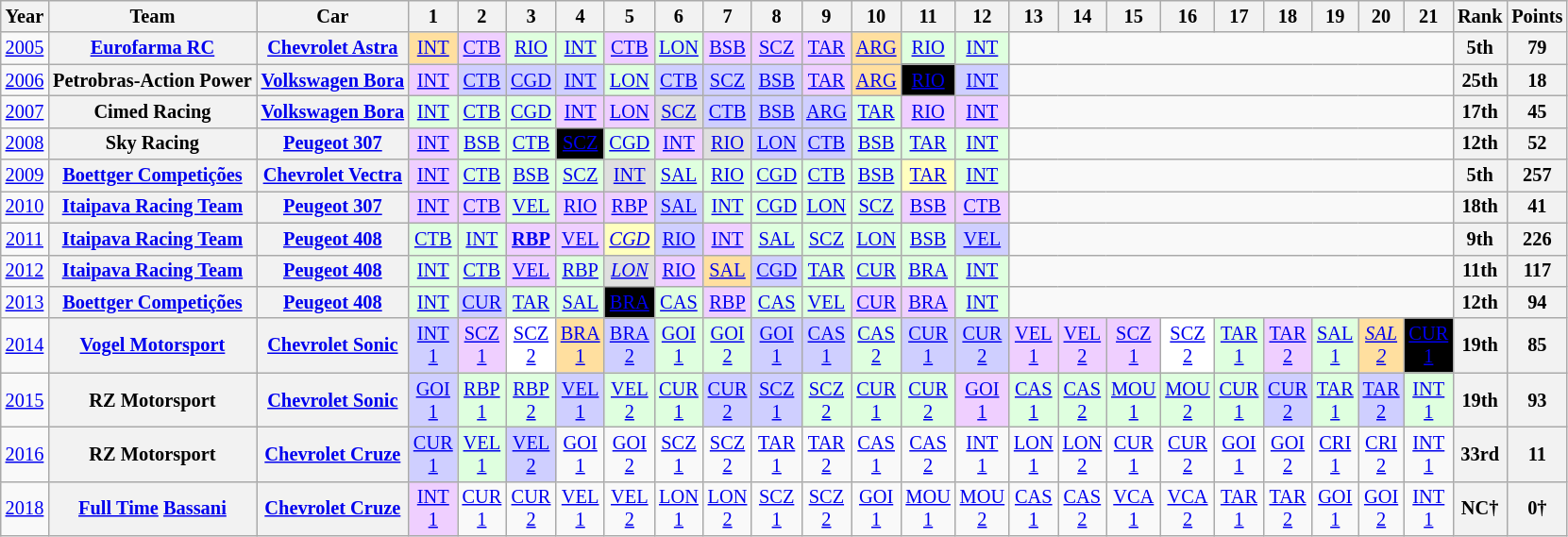<table class="wikitable" style="text-align:center; font-size:85%">
<tr>
<th>Year</th>
<th>Team</th>
<th>Car</th>
<th>1</th>
<th>2</th>
<th>3</th>
<th>4</th>
<th>5</th>
<th>6</th>
<th>7</th>
<th>8</th>
<th>9</th>
<th>10</th>
<th>11</th>
<th>12</th>
<th>13</th>
<th>14</th>
<th>15</th>
<th>16</th>
<th>17</th>
<th>18</th>
<th>19</th>
<th>20</th>
<th>21</th>
<th>Rank</th>
<th>Points</th>
</tr>
<tr>
<td><a href='#'>2005</a></td>
<th nowrap><a href='#'>Eurofarma RC</a></th>
<th nowrap><a href='#'>Chevrolet Astra</a></th>
<td style="background:#FFDF9F"><a href='#'>INT</a><br></td>
<td style="background:#EFCFFF"><a href='#'>CTB</a><br></td>
<td style="background:#DFFFDF"><a href='#'>RIO</a><br></td>
<td style="background:#DFFFDF"><a href='#'>INT</a><br></td>
<td style="background:#EFCFFF"><a href='#'>CTB</a><br></td>
<td style="background:#DFFFDF"><a href='#'>LON</a><br></td>
<td style="background:#EFCFFF"><a href='#'>BSB</a><br></td>
<td style="background:#EFCFFF"><a href='#'>SCZ</a><br></td>
<td style="background:#EFCFFF"><a href='#'>TAR</a><br></td>
<td style="background:#FFDF9F"><a href='#'>ARG</a><br></td>
<td style="background:#DFFFDF"><a href='#'>RIO</a><br></td>
<td style="background:#DFFFDF"><a href='#'>INT</a><br></td>
<td colspan=9></td>
<th>5th</th>
<th>79</th>
</tr>
<tr>
<td><a href='#'>2006</a></td>
<th nowrap>Petrobras-Action Power</th>
<th nowrap><a href='#'>Volkswagen Bora</a></th>
<td style="background:#EFCFFF"><a href='#'>INT</a><br></td>
<td style="background:#CFCFFF"><a href='#'>CTB</a><br></td>
<td style="background:#CFCFFF"><a href='#'>CGD</a><br></td>
<td style="background:#CFCFFF"><a href='#'>INT</a><br></td>
<td style="background:#DFFFDF"><a href='#'>LON</a><br></td>
<td style="background:#CFCFFF"><a href='#'>CTB</a><br></td>
<td style="background:#CFCFFF"><a href='#'>SCZ</a><br></td>
<td style="background:#CFCFFF"><a href='#'>BSB</a><br></td>
<td style="background:#EFCFFF"><a href='#'>TAR</a><br></td>
<td style="background:#FFDF9F"><a href='#'>ARG</a><br></td>
<td style="background:#000000; color:white"><a href='#'><span>RIO</span></a><br></td>
<td style="background:#CFCFFF"><a href='#'>INT</a><br></td>
<td colspan=9></td>
<th>25th</th>
<th>18</th>
</tr>
<tr>
<td><a href='#'>2007</a></td>
<th>Cimed Racing</th>
<th><a href='#'>Volkswagen Bora</a></th>
<td style="background:#DFFFDF"><a href='#'>INT</a><br></td>
<td style="background:#DFFFDF"><a href='#'>CTB</a><br></td>
<td style="background:#DFFFDF"><a href='#'>CGD</a><br></td>
<td style="background:#EFCFFF"><a href='#'>INT</a><br></td>
<td style="background:#EFCFFF"><a href='#'>LON</a><br></td>
<td style="background:#DFDFDF"><a href='#'>SCZ</a><br></td>
<td style="background:#CFCFFF"><a href='#'>CTB</a><br></td>
<td style="background:#CFCFFF"><a href='#'>BSB</a><br></td>
<td style="background:#CFCFFF"><a href='#'>ARG</a><br></td>
<td style="background:#DFFFDF"><a href='#'>TAR</a><br></td>
<td style="background:#EFCFFF"><a href='#'>RIO</a><br></td>
<td style="background:#EFCFFF"><a href='#'>INT</a><br></td>
<td colspan=9></td>
<th>17th</th>
<th>45</th>
</tr>
<tr>
<td><a href='#'>2008</a></td>
<th>Sky Racing</th>
<th><a href='#'>Peugeot 307</a></th>
<td style="background:#EFCFFF"><a href='#'>INT</a><br></td>
<td style="background:#DFFFDF"><a href='#'>BSB</a><br></td>
<td style="background:#DFFFDF"><a href='#'>CTB</a><br></td>
<td style="background:#000000; color:white"><a href='#'><span>SCZ</span></a><br></td>
<td style="background:#DFFFDF"><a href='#'>CGD</a><br></td>
<td style="background:#EFCFFF"><a href='#'>INT</a><br></td>
<td style="background:#DFDFDF"><a href='#'>RIO</a><br></td>
<td style="background:#CFCFFF"><a href='#'>LON</a><br></td>
<td style="background:#CFCFFF"><a href='#'>CTB</a><br></td>
<td style="background:#DFFFDF"><a href='#'>BSB</a><br></td>
<td style="background:#DFFFDF"><a href='#'>TAR</a><br></td>
<td style="background:#DFFFDF"><a href='#'>INT</a><br></td>
<td colspan=9></td>
<th>12th</th>
<th>52</th>
</tr>
<tr>
<td><a href='#'>2009</a></td>
<th><a href='#'>Boettger Competições</a></th>
<th><a href='#'>Chevrolet Vectra</a></th>
<td style="background:#EFCFFF"><a href='#'>INT</a><br></td>
<td style="background:#dfffdf"><a href='#'>CTB</a><br></td>
<td style="background:#dfffdf"><a href='#'>BSB</a><br></td>
<td style="background:#dfffdf"><a href='#'>SCZ</a><br></td>
<td style="background:#dfdfdf"><a href='#'>INT</a><br></td>
<td style="background:#dfffdf"><a href='#'>SAL</a><br></td>
<td style="background:#dfffdf"><a href='#'>RIO</a><br></td>
<td style="background:#dfffdf"><a href='#'>CGD</a><br></td>
<td style="background:#dfffdf"><a href='#'>CTB</a><br></td>
<td style="background:#dfffdf"><a href='#'>BSB</a><br></td>
<td style="background:#ffffbf"><a href='#'>TAR</a><br></td>
<td style="background:#dfffdf"><a href='#'>INT</a><br></td>
<td colspan=9></td>
<th>5th</th>
<th>257</th>
</tr>
<tr>
<td><a href='#'>2010</a></td>
<th><a href='#'>Itaipava Racing Team</a></th>
<th><a href='#'>Peugeot 307</a></th>
<td style="background:#efcfff"><a href='#'>INT</a><br></td>
<td style="background:#efcfff"><a href='#'>CTB</a><br></td>
<td style="background:#DFFFDF"><a href='#'>VEL</a><br></td>
<td style="background:#efcfff"><a href='#'>RIO</a><br></td>
<td style="background:#efcfff"><a href='#'>RBP</a><br></td>
<td style="background:#CFCFFF"><a href='#'>SAL</a><br></td>
<td style="background:#DFFFDF"><a href='#'>INT</a><br></td>
<td style="background:#DFFFDF"><a href='#'>CGD</a><br></td>
<td style="background:#DFFFDF"><a href='#'>LON</a><br></td>
<td style="background:#DFFFDF"><a href='#'>SCZ</a><br></td>
<td style="background:#efcfff"><a href='#'>BSB</a><br></td>
<td style="background:#efcfff"><a href='#'>CTB</a><br></td>
<td colspan=9></td>
<th>18th</th>
<th>41</th>
</tr>
<tr>
<td><a href='#'>2011</a></td>
<th><a href='#'>Itaipava Racing Team</a></th>
<th><a href='#'>Peugeot 408</a></th>
<td style="background:#DFFFDF"><a href='#'>CTB</a><br></td>
<td style="background:#DFFFDF"><a href='#'>INT</a><br></td>
<td style="background:#efcfff"><strong><a href='#'>RBP</a></strong><br></td>
<td style="background:#efcfff"><a href='#'>VEL</a><br></td>
<td style="background:#ffffbf"><em><a href='#'>CGD</a></em><br></td>
<td style="background:#CFCFFF"><a href='#'>RIO</a><br></td>
<td style="background:#efcfff"><a href='#'>INT</a><br></td>
<td style="background:#DFFFDF"><a href='#'>SAL</a><br></td>
<td style="background:#DFFFDF"><a href='#'>SCZ</a><br></td>
<td style="background:#DFFFDF"><a href='#'>LON</a><br></td>
<td style="background:#DFFFDF"><a href='#'>BSB</a><br></td>
<td style="background:#CFCFFF"><a href='#'>VEL</a><br></td>
<td colspan=9></td>
<th>9th</th>
<th>226</th>
</tr>
<tr>
<td><a href='#'>2012</a></td>
<th><a href='#'>Itaipava Racing Team</a></th>
<th><a href='#'>Peugeot 408</a></th>
<td style="background:#DFFFDF"><a href='#'>INT</a><br></td>
<td style="background:#DFFFDF"><a href='#'>CTB</a><br></td>
<td style="background:#efcfff"><a href='#'>VEL</a><br></td>
<td style="background:#DFFFDF"><a href='#'>RBP</a><br></td>
<td style="background:#dfdfdf"><em><a href='#'>LON</a></em><br></td>
<td style="background:#efcfff"><a href='#'>RIO</a><br></td>
<td style="background:#ffdf9f"><a href='#'>SAL</a><br></td>
<td style="background:#CFCFFF"><a href='#'>CGD</a><br></td>
<td style="background:#DFFFDF"><a href='#'>TAR</a><br></td>
<td style="background:#DFFFDF"><a href='#'>CUR</a><br></td>
<td style="background:#DFFFDF"><a href='#'>BRA</a><br></td>
<td style="background:#DFFFDF"><a href='#'>INT</a><br></td>
<td colspan=9></td>
<th>11th</th>
<th>117</th>
</tr>
<tr>
<td><a href='#'>2013</a></td>
<th><a href='#'>Boettger Competições</a></th>
<th><a href='#'>Peugeot 408</a></th>
<td style="background:#DFFFDF"><a href='#'>INT</a><br></td>
<td style="background:#CFCFFF"><a href='#'>CUR</a><br></td>
<td style="background:#DFFFDF"><a href='#'>TAR</a><br></td>
<td style="background:#DFFFDF"><a href='#'>SAL</a><br></td>
<td style="background:#000000; color:white"><a href='#'><span>BRA</span></a><br></td>
<td style="background:#DFFFDF"><a href='#'>CAS</a><br></td>
<td style="background:#EFCFFF"><a href='#'>RBP</a><br></td>
<td style="background:#DFFFDF"><a href='#'>CAS</a><br></td>
<td style="background:#DFFFDF"><a href='#'>VEL</a><br></td>
<td style="background:#EFCFFF"><a href='#'>CUR</a><br></td>
<td style="background:#EFCFFF"><a href='#'>BRA</a><br></td>
<td style="background:#DFFFDF"><a href='#'>INT</a><br></td>
<td colspan=9></td>
<th>12th</th>
<th>94</th>
</tr>
<tr>
<td><a href='#'>2014</a></td>
<th><a href='#'>Vogel Motorsport</a></th>
<th><a href='#'>Chevrolet Sonic</a></th>
<td style="background:#CFCFFF"><a href='#'>INT<br>1</a><br></td>
<td style="background:#EFCFFF"><a href='#'>SCZ<br>1</a><br></td>
<td style="background:#FFFFFF"><a href='#'>SCZ<br>2</a><br></td>
<td style="background:#FFDF9F"><a href='#'>BRA<br>1</a><br></td>
<td style="background:#CFCFFF"><a href='#'>BRA<br>2</a><br></td>
<td style="background:#DFFFDF"><a href='#'>GOI<br>1</a><br></td>
<td style="background:#DFFFDF"><a href='#'>GOI<br>2</a><br></td>
<td style="background:#CFCFFF"><a href='#'>GOI<br>1</a><br></td>
<td style="background:#CFCFFF"><a href='#'>CAS<br>1</a><br></td>
<td style="background:#DFFFDF"><a href='#'>CAS<br>2</a><br></td>
<td style="background:#CFCFFF"><a href='#'>CUR<br>1</a><br></td>
<td style="background:#CFCFFF"><a href='#'>CUR<br>2</a><br></td>
<td style="background:#EFCFFF"><a href='#'>VEL<br>1</a><br></td>
<td style="background:#EFCFFF"><a href='#'>VEL<br>2</a><br></td>
<td style="background:#EFCFFF"><a href='#'>SCZ<br>1</a><br></td>
<td style="background:#FFFFFF"><a href='#'>SCZ<br>2</a><br></td>
<td style="background:#DFFFDF"><a href='#'>TAR<br>1</a><br></td>
<td style="background:#EFCFFF"><a href='#'>TAR<br>2</a><br></td>
<td style="background:#DFFFDF"><a href='#'>SAL<br>1</a><br></td>
<td style="background:#FFDF9F"><em><a href='#'>SAL<br>2</a></em><br></td>
<td style="background:#000000; color:white"><a href='#'><span>CUR<br>1</span></a><br></td>
<th>19th</th>
<th>85</th>
</tr>
<tr>
<td><a href='#'>2015</a></td>
<th>RZ Motorsport</th>
<th><a href='#'>Chevrolet Sonic</a></th>
<td style="background:#CFCFFF"><a href='#'>GOI<br>1</a><br></td>
<td style="background:#DFFFDF"><a href='#'>RBP<br>1</a><br></td>
<td style="background:#DFFFDF"><a href='#'>RBP<br>2</a><br></td>
<td style="background:#CFCFFF"><a href='#'>VEL<br>1</a><br></td>
<td style="background:#DFFFDF"><a href='#'>VEL<br>2</a><br></td>
<td style="background:#DFFFDF"><a href='#'>CUR<br>1</a><br></td>
<td style="background:#CFCFFF"><a href='#'>CUR<br>2</a><br></td>
<td style="background:#CFCFFF"><a href='#'>SCZ<br>1</a><br></td>
<td style="background:#DFFFDF"><a href='#'>SCZ<br>2</a><br></td>
<td style="background:#DFFFDF"><a href='#'>CUR<br>1</a><br></td>
<td style="background:#DFFFDF"><a href='#'>CUR<br>2</a><br></td>
<td style="background:#EFCFFF"><a href='#'>GOI<br>1</a><br></td>
<td style="background:#DFFFDF"><a href='#'>CAS<br>1</a><br></td>
<td style="background:#DFFFDF"><a href='#'>CAS<br>2</a><br></td>
<td style="background:#DFFFDF"><a href='#'>MOU<br>1</a><br></td>
<td style="background:#DFFFDF"><a href='#'>MOU<br>2</a><br></td>
<td style="background:#DFFFDF"><a href='#'>CUR<br>1</a><br></td>
<td style="background:#CFCFFF"><a href='#'>CUR<br>2</a><br></td>
<td style="background:#DFFFDF"><a href='#'>TAR<br>1</a><br></td>
<td style="background:#CFCFFF"><a href='#'>TAR<br>2</a><br></td>
<td style="background:#DFFFDF"><a href='#'>INT<br>1</a><br></td>
<th>19th</th>
<th>93</th>
</tr>
<tr>
<td><a href='#'>2016</a></td>
<th>RZ Motorsport</th>
<th><a href='#'>Chevrolet Cruze</a></th>
<td style="background:#CFCFFF"><a href='#'>CUR<br>1</a><br></td>
<td style="background:#DFFFDF"><a href='#'>VEL<br>1</a><br></td>
<td style="background:#CFCFFF"><a href='#'>VEL<br>2</a><br></td>
<td><a href='#'>GOI<br>1</a></td>
<td><a href='#'>GOI<br>2</a></td>
<td><a href='#'>SCZ<br>1</a></td>
<td><a href='#'>SCZ<br>2</a></td>
<td><a href='#'>TAR<br>1</a></td>
<td><a href='#'>TAR<br>2</a></td>
<td><a href='#'>CAS<br>1</a></td>
<td><a href='#'>CAS<br>2</a></td>
<td><a href='#'>INT<br>1</a></td>
<td><a href='#'>LON<br>1</a></td>
<td><a href='#'>LON<br>2</a></td>
<td><a href='#'>CUR<br>1</a></td>
<td><a href='#'>CUR<br>2</a></td>
<td><a href='#'>GOI<br>1</a></td>
<td><a href='#'>GOI<br>2</a></td>
<td><a href='#'>CRI<br>1</a></td>
<td><a href='#'>CRI<br>2</a></td>
<td><a href='#'>INT<br>1</a></td>
<th>33rd</th>
<th>11</th>
</tr>
<tr>
<td><a href='#'>2018</a></td>
<th><a href='#'>Full Time</a> <a href='#'>Bassani</a></th>
<th><a href='#'>Chevrolet Cruze</a></th>
<td style="background:#EFCFFF"><a href='#'>INT<br>1</a><br></td>
<td><a href='#'>CUR<br>1</a></td>
<td><a href='#'>CUR<br>2</a></td>
<td><a href='#'>VEL<br>1</a></td>
<td><a href='#'>VEL<br>2</a></td>
<td><a href='#'>LON<br>1</a></td>
<td><a href='#'>LON<br>2</a></td>
<td><a href='#'>SCZ<br>1</a></td>
<td><a href='#'>SCZ<br>2</a></td>
<td><a href='#'>GOI<br>1</a></td>
<td><a href='#'>MOU<br>1</a></td>
<td><a href='#'>MOU<br>2</a></td>
<td><a href='#'>CAS<br>1</a></td>
<td><a href='#'>CAS<br>2</a></td>
<td><a href='#'>VCA<br>1</a></td>
<td><a href='#'>VCA<br>2</a></td>
<td><a href='#'>TAR<br>1</a></td>
<td><a href='#'>TAR<br>2</a></td>
<td><a href='#'>GOI<br>1</a></td>
<td><a href='#'>GOI<br>2</a></td>
<td><a href='#'>INT<br>1</a></td>
<th>NC†</th>
<th>0†</th>
</tr>
</table>
